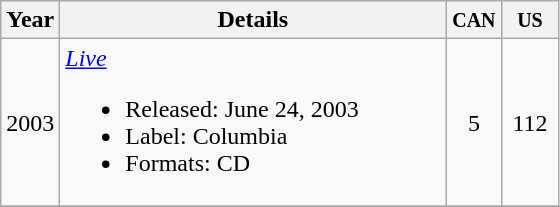<table class="wikitable">
<tr>
<th>Year</th>
<th width="250">Details</th>
<th width="30"><small>CAN</small><br></th>
<th width="30"><small>US</small><br></th>
</tr>
<tr>
<td>2003</td>
<td><em><a href='#'>Live</a></em><br><ul><li>Released: June 24, 2003</li><li>Label: Columbia</li><li>Formats: CD</li></ul></td>
<td align="center">5</td>
<td align="center">112</td>
</tr>
<tr>
</tr>
</table>
